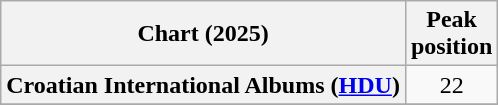<table class="wikitable sortable plainrowheaders" style="text-align:center">
<tr>
<th scope="col">Chart (2025)</th>
<th scope="col">Peak<br>position</th>
</tr>
<tr>
<th scope="row">Croatian International Albums (<a href='#'>HDU</a>)</th>
<td>22</td>
</tr>
<tr>
</tr>
</table>
